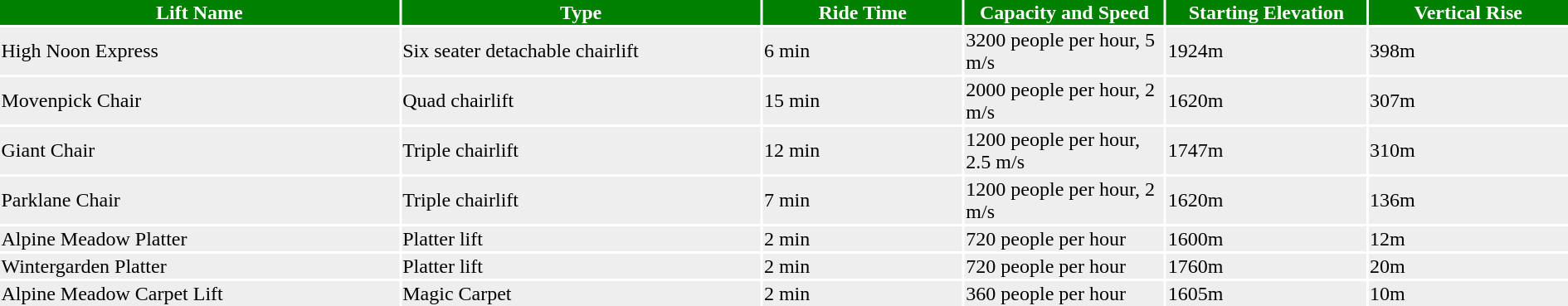<table ->
<tr>
<th width=20% style="background: green; color: white;">Lift Name</th>
<th width=18% style="background: green; color: white;">Type</th>
<th width=10% style="background: green; color: white;">Ride Time</th>
<th width=10% style="background: green; color: white;">Capacity and Speed</th>
<th width=10% style="background: green; color: white;">Starting Elevation</th>
<th width=10% style="background: green; color: white;">Vertical Rise</th>
</tr>
<tr style="background: #eeeeee; color: black;">
<td>High Noon Express</td>
<td>Six seater detachable chairlift</td>
<td>6 min</td>
<td>3200 people per hour, 5 m/s</td>
<td>1924m</td>
<td>398m </td>
</tr>
<tr style="background: #eeeeee; color: black;">
<td>Movenpick Chair</td>
<td>Quad chairlift</td>
<td>15 min</td>
<td>2000 people per hour, 2 m/s</td>
<td>1620m</td>
<td>307m</td>
</tr>
<tr style="background: #eeeeee; color: black;">
<td>Giant Chair</td>
<td>Triple chairlift</td>
<td>12 min</td>
<td>1200 people per hour, 2.5 m/s</td>
<td>1747m</td>
<td>310m</td>
</tr>
<tr style="background: #eeeeee; color: black;">
<td>Parklane Chair</td>
<td>Triple chairlift</td>
<td>7 min</td>
<td>1200 people per hour, 2 m/s</td>
<td>1620m</td>
<td>136m</td>
</tr>
<tr style="background: #eeeeee; color: black;">
<td>Alpine Meadow Platter</td>
<td>Platter lift</td>
<td>2 min</td>
<td>720 people per hour</td>
<td>1600m</td>
<td>12m</td>
</tr>
<tr style="background: #eeeeee; color: black;">
<td>Wintergarden Platter</td>
<td>Platter lift</td>
<td>2 min</td>
<td>720 people per hour</td>
<td>1760m</td>
<td>20m</td>
</tr>
<tr style="background: #eeeeee; color: black;">
<td>Alpine Meadow Carpet Lift</td>
<td>Magic Carpet</td>
<td>2 min</td>
<td>360 people per hour</td>
<td>1605m</td>
<td>10m</td>
</tr>
</table>
